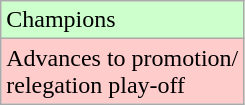<table class="wikitable">
<tr style="width:10px;background:#cfc">
<td>Champions</td>
</tr>
<tr style="width:10px;background:#fcc">
<td>Advances to promotion/<br>relegation play-off</td>
</tr>
</table>
